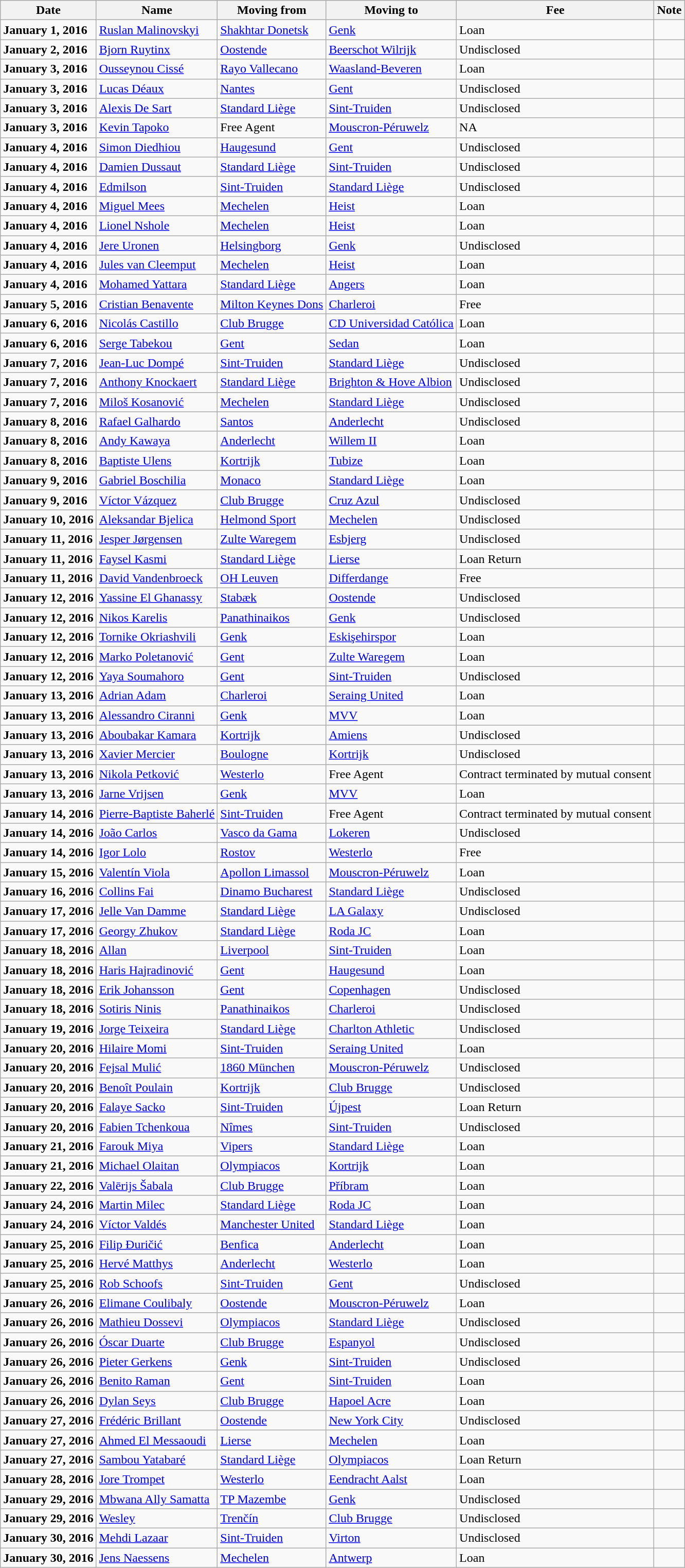<table class="wikitable sortable">
<tr>
<th>Date</th>
<th>Name</th>
<th>Moving from</th>
<th>Moving to</th>
<th>Fee</th>
<th>Note</th>
</tr>
<tr>
<td><strong>January 1, 2016</strong></td>
<td> <a href='#'>Ruslan Malinovskyi</a></td>
<td> <a href='#'>Shakhtar Donetsk</a></td>
<td> <a href='#'>Genk</a></td>
<td>Loan </td>
<td align=center></td>
</tr>
<tr>
<td><strong>January 2, 2016</strong></td>
<td> <a href='#'>Bjorn Ruytinx</a></td>
<td> <a href='#'>Oostende</a></td>
<td> <a href='#'>Beerschot Wilrijk</a></td>
<td>Undisclosed </td>
<td></td>
</tr>
<tr>
<td><strong>January 3, 2016</strong></td>
<td> <a href='#'>Ousseynou Cissé</a></td>
<td> <a href='#'>Rayo Vallecano</a></td>
<td> <a href='#'>Waasland-Beveren</a></td>
<td>Loan </td>
<td></td>
</tr>
<tr>
<td><strong>January 3, 2016</strong></td>
<td> <a href='#'>Lucas Déaux</a></td>
<td> <a href='#'>Nantes</a></td>
<td> <a href='#'>Gent</a></td>
<td>Undisclosed </td>
<td></td>
</tr>
<tr>
<td><strong>January 3, 2016</strong></td>
<td> <a href='#'>Alexis De Sart</a></td>
<td> <a href='#'>Standard Liège</a></td>
<td> <a href='#'>Sint-Truiden</a></td>
<td>Undisclosed </td>
<td></td>
</tr>
<tr>
<td><strong>January 3, 2016</strong></td>
<td> <a href='#'>Kevin Tapoko</a></td>
<td>Free Agent</td>
<td> <a href='#'>Mouscron-Péruwelz</a></td>
<td>NA </td>
<td></td>
</tr>
<tr>
<td><strong>January 4, 2016</strong></td>
<td> <a href='#'>Simon Diedhiou</a></td>
<td> <a href='#'>Haugesund</a></td>
<td> <a href='#'>Gent</a></td>
<td>Undisclosed </td>
<td></td>
</tr>
<tr>
<td><strong>January 4, 2016</strong></td>
<td> <a href='#'>Damien Dussaut</a></td>
<td> <a href='#'>Standard Liège</a></td>
<td> <a href='#'>Sint-Truiden</a></td>
<td>Undisclosed </td>
<td></td>
</tr>
<tr>
<td><strong>January 4, 2016</strong></td>
<td> <a href='#'>Edmilson</a></td>
<td> <a href='#'>Sint-Truiden</a></td>
<td> <a href='#'>Standard Liège</a></td>
<td>Undisclosed </td>
<td></td>
</tr>
<tr>
<td><strong>January 4, 2016</strong></td>
<td> <a href='#'>Miguel Mees</a></td>
<td> <a href='#'>Mechelen</a></td>
<td> <a href='#'>Heist</a></td>
<td>Loan </td>
<td></td>
</tr>
<tr>
<td><strong>January 4, 2016</strong></td>
<td> <a href='#'>Lionel Nshole</a></td>
<td> <a href='#'>Mechelen</a></td>
<td> <a href='#'>Heist</a></td>
<td>Loan </td>
<td></td>
</tr>
<tr>
<td><strong>January 4, 2016</strong></td>
<td> <a href='#'>Jere Uronen</a></td>
<td> <a href='#'>Helsingborg</a></td>
<td> <a href='#'>Genk</a></td>
<td>Undisclosed </td>
<td></td>
</tr>
<tr>
<td><strong>January 4, 2016</strong></td>
<td> <a href='#'>Jules van Cleemput</a></td>
<td> <a href='#'>Mechelen</a></td>
<td> <a href='#'>Heist</a></td>
<td>Loan </td>
<td></td>
</tr>
<tr>
<td><strong>January 4, 2016</strong></td>
<td> <a href='#'>Mohamed Yattara</a></td>
<td> <a href='#'>Standard Liège</a></td>
<td> <a href='#'>Angers</a></td>
<td>Loan </td>
<td></td>
</tr>
<tr>
<td><strong>January 5, 2016</strong></td>
<td> <a href='#'>Cristian Benavente</a></td>
<td> <a href='#'>Milton Keynes Dons</a></td>
<td> <a href='#'>Charleroi</a></td>
<td>Free </td>
<td></td>
</tr>
<tr>
<td><strong>January 6, 2016</strong></td>
<td> <a href='#'>Nicolás Castillo</a></td>
<td> <a href='#'>Club Brugge</a></td>
<td> <a href='#'>CD Universidad Católica</a></td>
<td>Loan </td>
<td align=center></td>
</tr>
<tr>
<td><strong>January 6, 2016</strong></td>
<td> <a href='#'>Serge Tabekou</a></td>
<td> <a href='#'>Gent</a></td>
<td> <a href='#'>Sedan</a></td>
<td>Loan </td>
<td></td>
</tr>
<tr>
<td><strong>January 7, 2016</strong></td>
<td> <a href='#'>Jean-Luc Dompé</a></td>
<td> <a href='#'>Sint-Truiden</a></td>
<td> <a href='#'>Standard Liège</a></td>
<td>Undisclosed </td>
<td></td>
</tr>
<tr>
<td><strong>January 7, 2016</strong></td>
<td> <a href='#'>Anthony Knockaert</a></td>
<td> <a href='#'>Standard Liège</a></td>
<td> <a href='#'>Brighton & Hove Albion</a></td>
<td>Undisclosed </td>
<td></td>
</tr>
<tr>
<td><strong>January 7, 2016</strong></td>
<td> <a href='#'>Miloš Kosanović</a></td>
<td> <a href='#'>Mechelen</a></td>
<td> <a href='#'>Standard Liège</a></td>
<td>Undisclosed </td>
<td></td>
</tr>
<tr>
<td><strong>January 8, 2016</strong></td>
<td> <a href='#'>Rafael Galhardo</a></td>
<td> <a href='#'>Santos</a></td>
<td> <a href='#'>Anderlecht</a></td>
<td>Undisclosed </td>
<td></td>
</tr>
<tr>
<td><strong>January 8, 2016</strong></td>
<td> <a href='#'>Andy Kawaya</a></td>
<td> <a href='#'>Anderlecht</a></td>
<td> <a href='#'>Willem II</a></td>
<td>Loan </td>
<td></td>
</tr>
<tr>
<td><strong>January 8, 2016</strong></td>
<td> <a href='#'>Baptiste Ulens</a></td>
<td> <a href='#'>Kortrijk</a></td>
<td> <a href='#'>Tubize</a></td>
<td>Loan </td>
<td></td>
</tr>
<tr>
<td><strong>January 9, 2016</strong></td>
<td> <a href='#'>Gabriel Boschilia</a></td>
<td> <a href='#'>Monaco</a></td>
<td> <a href='#'>Standard Liège</a></td>
<td>Loan </td>
<td></td>
</tr>
<tr>
<td><strong>January 9, 2016</strong></td>
<td> <a href='#'>Víctor Vázquez</a></td>
<td> <a href='#'>Club Brugge</a></td>
<td> <a href='#'>Cruz Azul</a></td>
<td>Undisclosed </td>
<td></td>
</tr>
<tr>
<td><strong>January 10, 2016</strong></td>
<td> <a href='#'>Aleksandar Bjelica</a></td>
<td> <a href='#'>Helmond Sport</a></td>
<td> <a href='#'>Mechelen</a></td>
<td>Undisclosed </td>
<td></td>
</tr>
<tr>
<td><strong>January 11, 2016</strong></td>
<td> <a href='#'>Jesper Jørgensen</a></td>
<td> <a href='#'>Zulte Waregem</a></td>
<td> <a href='#'>Esbjerg</a></td>
<td>Undisclosed </td>
<td></td>
</tr>
<tr>
<td><strong>January 11, 2016</strong></td>
<td> <a href='#'>Faysel Kasmi</a></td>
<td> <a href='#'>Standard Liège</a></td>
<td> <a href='#'>Lierse</a></td>
<td>Loan Return </td>
<td></td>
</tr>
<tr>
<td><strong>January 11, 2016</strong></td>
<td> <a href='#'>David Vandenbroeck</a></td>
<td> <a href='#'>OH Leuven</a></td>
<td> <a href='#'>Differdange</a></td>
<td>Free </td>
<td></td>
</tr>
<tr>
<td><strong>January 12, 2016</strong></td>
<td> <a href='#'>Yassine El Ghanassy</a></td>
<td> <a href='#'>Stabæk</a></td>
<td> <a href='#'>Oostende</a></td>
<td>Undisclosed </td>
<td></td>
</tr>
<tr>
<td><strong>January 12, 2016</strong></td>
<td> <a href='#'>Nikos Karelis</a></td>
<td> <a href='#'>Panathinaikos</a></td>
<td> <a href='#'>Genk</a></td>
<td>Undisclosed </td>
<td></td>
</tr>
<tr>
<td><strong>January 12, 2016</strong></td>
<td> <a href='#'>Tornike Okriashvili</a></td>
<td> <a href='#'>Genk</a></td>
<td> <a href='#'>Eskişehirspor</a></td>
<td>Loan </td>
<td></td>
</tr>
<tr>
<td><strong>January 12, 2016</strong></td>
<td> <a href='#'>Marko Poletanović</a></td>
<td> <a href='#'>Gent</a></td>
<td> <a href='#'>Zulte Waregem</a></td>
<td>Loan </td>
<td></td>
</tr>
<tr>
<td><strong>January 12, 2016</strong></td>
<td> <a href='#'>Yaya Soumahoro</a></td>
<td> <a href='#'>Gent</a></td>
<td> <a href='#'>Sint-Truiden</a></td>
<td>Undisclosed </td>
<td></td>
</tr>
<tr>
<td><strong>January 13, 2016</strong></td>
<td> <a href='#'>Adrian Adam</a></td>
<td> <a href='#'>Charleroi</a></td>
<td> <a href='#'>Seraing United</a></td>
<td>Loan </td>
<td align=center></td>
</tr>
<tr>
<td><strong>January 13, 2016</strong></td>
<td> <a href='#'>Alessandro Ciranni</a></td>
<td> <a href='#'>Genk</a></td>
<td> <a href='#'>MVV</a></td>
<td>Loan </td>
<td></td>
</tr>
<tr>
<td><strong>January 13, 2016</strong></td>
<td> <a href='#'>Aboubakar Kamara</a></td>
<td> <a href='#'>Kortrijk</a></td>
<td> <a href='#'>Amiens</a></td>
<td>Undisclosed </td>
<td></td>
</tr>
<tr>
<td><strong>January 13, 2016</strong></td>
<td> <a href='#'>Xavier Mercier</a></td>
<td> <a href='#'>Boulogne</a></td>
<td> <a href='#'>Kortrijk</a></td>
<td>Undisclosed </td>
<td></td>
</tr>
<tr>
<td><strong>January 13, 2016</strong></td>
<td> <a href='#'>Nikola Petković</a></td>
<td> <a href='#'>Westerlo</a></td>
<td>Free Agent</td>
<td>Contract terminated by mutual consent </td>
<td></td>
</tr>
<tr>
<td><strong>January 13, 2016</strong></td>
<td> <a href='#'>Jarne Vrijsen</a></td>
<td> <a href='#'>Genk</a></td>
<td> <a href='#'>MVV</a></td>
<td>Loan </td>
<td></td>
</tr>
<tr>
<td><strong>January 14, 2016</strong></td>
<td> <a href='#'>Pierre-Baptiste Baherlé</a></td>
<td> <a href='#'>Sint-Truiden</a></td>
<td>Free Agent</td>
<td>Contract terminated by mutual consent </td>
<td></td>
</tr>
<tr>
<td><strong>January 14, 2016</strong></td>
<td> <a href='#'>João Carlos</a></td>
<td> <a href='#'>Vasco da Gama</a></td>
<td> <a href='#'>Lokeren</a></td>
<td>Undisclosed </td>
<td></td>
</tr>
<tr>
<td><strong>January 14, 2016</strong></td>
<td> <a href='#'>Igor Lolo</a></td>
<td> <a href='#'>Rostov</a></td>
<td> <a href='#'>Westerlo</a></td>
<td>Free </td>
<td></td>
</tr>
<tr>
<td><strong>January 15, 2016</strong></td>
<td> <a href='#'>Valentín Viola</a></td>
<td> <a href='#'>Apollon Limassol</a></td>
<td> <a href='#'>Mouscron-Péruwelz</a></td>
<td>Loan </td>
<td></td>
</tr>
<tr>
<td><strong>January 16, 2016</strong></td>
<td> <a href='#'>Collins Fai</a></td>
<td> <a href='#'>Dinamo Bucharest</a></td>
<td> <a href='#'>Standard Liège</a></td>
<td>Undisclosed </td>
<td></td>
</tr>
<tr>
<td><strong>January 17, 2016</strong></td>
<td> <a href='#'>Jelle Van Damme</a></td>
<td> <a href='#'>Standard Liège</a></td>
<td> <a href='#'>LA Galaxy</a></td>
<td>Undisclosed </td>
<td></td>
</tr>
<tr>
<td><strong>January 17, 2016</strong></td>
<td> <a href='#'>Georgy Zhukov</a></td>
<td> <a href='#'>Standard Liège</a></td>
<td> <a href='#'>Roda JC</a></td>
<td>Loan </td>
<td align=center></td>
</tr>
<tr>
<td><strong>January 18, 2016</strong></td>
<td> <a href='#'>Allan</a></td>
<td> <a href='#'>Liverpool</a></td>
<td> <a href='#'>Sint-Truiden</a></td>
<td>Loan </td>
<td></td>
</tr>
<tr>
<td><strong>January 18, 2016</strong></td>
<td> <a href='#'>Haris Hajradinović</a></td>
<td> <a href='#'>Gent</a></td>
<td> <a href='#'>Haugesund</a></td>
<td>Loan </td>
<td></td>
</tr>
<tr>
<td><strong>January 18, 2016</strong></td>
<td> <a href='#'>Erik Johansson</a></td>
<td> <a href='#'>Gent</a></td>
<td> <a href='#'>Copenhagen</a></td>
<td>Undisclosed </td>
<td></td>
</tr>
<tr>
<td><strong>January 18, 2016</strong></td>
<td> <a href='#'>Sotiris Ninis</a></td>
<td> <a href='#'>Panathinaikos</a></td>
<td> <a href='#'>Charleroi</a></td>
<td>Undisclosed </td>
<td></td>
</tr>
<tr>
<td><strong>January 19, 2016</strong></td>
<td> <a href='#'>Jorge Teixeira</a></td>
<td> <a href='#'>Standard Liège</a></td>
<td> <a href='#'>Charlton Athletic</a></td>
<td>Undisclosed </td>
<td></td>
</tr>
<tr>
<td><strong>January 20, 2016</strong></td>
<td> <a href='#'>Hilaire Momi</a></td>
<td> <a href='#'>Sint-Truiden</a></td>
<td> <a href='#'>Seraing United</a></td>
<td>Loan </td>
<td></td>
</tr>
<tr>
<td><strong>January 20, 2016</strong></td>
<td> <a href='#'>Fejsal Mulić</a></td>
<td> <a href='#'>1860 München</a></td>
<td> <a href='#'>Mouscron-Péruwelz</a></td>
<td>Undisclosed </td>
<td></td>
</tr>
<tr>
<td><strong>January 20, 2016</strong></td>
<td> <a href='#'>Benoît Poulain</a></td>
<td> <a href='#'>Kortrijk</a></td>
<td> <a href='#'>Club Brugge</a></td>
<td>Undisclosed </td>
<td></td>
</tr>
<tr>
<td><strong>January 20, 2016</strong></td>
<td> <a href='#'>Falaye Sacko</a></td>
<td> <a href='#'>Sint-Truiden</a></td>
<td> <a href='#'>Újpest</a></td>
<td>Loan Return </td>
<td></td>
</tr>
<tr>
<td><strong>January 20, 2016</strong></td>
<td> <a href='#'>Fabien Tchenkoua</a></td>
<td> <a href='#'>Nîmes</a></td>
<td> <a href='#'>Sint-Truiden</a></td>
<td>Undisclosed </td>
<td></td>
</tr>
<tr>
<td><strong>January 21, 2016</strong></td>
<td> <a href='#'>Farouk Miya</a></td>
<td> <a href='#'>Vipers</a></td>
<td> <a href='#'>Standard Liège</a></td>
<td>Loan </td>
<td></td>
</tr>
<tr>
<td><strong>January 21, 2016</strong></td>
<td> <a href='#'>Michael Olaitan</a></td>
<td> <a href='#'>Olympiacos</a></td>
<td> <a href='#'>Kortrijk</a></td>
<td>Loan </td>
<td></td>
</tr>
<tr>
<td><strong>January 22, 2016</strong></td>
<td> <a href='#'>Valērijs Šabala</a></td>
<td> <a href='#'>Club Brugge</a></td>
<td> <a href='#'>Příbram</a></td>
<td>Loan </td>
<td align=center></td>
</tr>
<tr>
<td><strong>January 24, 2016</strong></td>
<td> <a href='#'>Martin Milec</a></td>
<td> <a href='#'>Standard Liège</a></td>
<td> <a href='#'>Roda JC</a></td>
<td>Loan </td>
<td></td>
</tr>
<tr>
<td><strong>January 24, 2016</strong></td>
<td> <a href='#'>Víctor Valdés</a></td>
<td> <a href='#'>Manchester United</a></td>
<td> <a href='#'>Standard Liège</a></td>
<td>Loan </td>
<td></td>
</tr>
<tr>
<td><strong>January 25, 2016</strong></td>
<td> <a href='#'>Filip Đuričić</a></td>
<td> <a href='#'>Benfica</a></td>
<td> <a href='#'>Anderlecht</a></td>
<td>Loan </td>
<td></td>
</tr>
<tr>
<td><strong>January 25, 2016</strong></td>
<td> <a href='#'>Hervé Matthys</a></td>
<td> <a href='#'>Anderlecht</a></td>
<td> <a href='#'>Westerlo</a></td>
<td>Loan </td>
<td></td>
</tr>
<tr>
<td><strong>January 25, 2016</strong></td>
<td> <a href='#'>Rob Schoofs</a></td>
<td> <a href='#'>Sint-Truiden</a></td>
<td> <a href='#'>Gent</a></td>
<td>Undisclosed </td>
<td></td>
</tr>
<tr>
<td><strong>January 26, 2016</strong></td>
<td> <a href='#'>Elimane Coulibaly</a></td>
<td> <a href='#'>Oostende</a></td>
<td> <a href='#'>Mouscron-Péruwelz</a></td>
<td>Loan </td>
<td></td>
</tr>
<tr>
<td><strong>January 26, 2016</strong></td>
<td> <a href='#'>Mathieu Dossevi</a></td>
<td> <a href='#'>Olympiacos</a></td>
<td> <a href='#'>Standard Liège</a></td>
<td>Undisclosed </td>
<td align=center></td>
</tr>
<tr>
<td><strong>January 26, 2016</strong></td>
<td> <a href='#'>Óscar Duarte</a></td>
<td> <a href='#'>Club Brugge</a></td>
<td> <a href='#'>Espanyol</a></td>
<td>Undisclosed </td>
<td></td>
</tr>
<tr>
<td><strong>January 26, 2016</strong></td>
<td> <a href='#'>Pieter Gerkens</a></td>
<td> <a href='#'>Genk</a></td>
<td> <a href='#'>Sint-Truiden</a></td>
<td>Undisclosed </td>
<td></td>
</tr>
<tr>
<td><strong>January 26, 2016</strong></td>
<td> <a href='#'>Benito Raman</a></td>
<td> <a href='#'>Gent</a></td>
<td> <a href='#'>Sint-Truiden</a></td>
<td>Loan </td>
<td></td>
</tr>
<tr>
<td><strong>January 26, 2016</strong></td>
<td> <a href='#'>Dylan Seys</a></td>
<td> <a href='#'>Club Brugge</a></td>
<td> <a href='#'>Hapoel Acre</a></td>
<td>Loan </td>
<td></td>
</tr>
<tr>
<td><strong>January 27, 2016</strong></td>
<td> <a href='#'>Frédéric Brillant</a></td>
<td> <a href='#'>Oostende</a></td>
<td> <a href='#'>New York City</a></td>
<td>Undisclosed </td>
<td></td>
</tr>
<tr>
<td><strong>January 27, 2016</strong></td>
<td> <a href='#'>Ahmed El Messaoudi</a></td>
<td> <a href='#'>Lierse</a></td>
<td> <a href='#'>Mechelen</a></td>
<td>Loan </td>
<td align=center></td>
</tr>
<tr>
<td><strong>January 27, 2016</strong></td>
<td> <a href='#'>Sambou Yatabaré</a></td>
<td> <a href='#'>Standard Liège</a></td>
<td> <a href='#'>Olympiacos</a></td>
<td>Loan Return </td>
<td></td>
</tr>
<tr>
<td><strong>January 28, 2016</strong></td>
<td> <a href='#'>Jore Trompet</a></td>
<td> <a href='#'>Westerlo</a></td>
<td> <a href='#'>Eendracht Aalst</a></td>
<td>Loan </td>
<td></td>
</tr>
<tr>
<td><strong>January 29, 2016</strong></td>
<td> <a href='#'>Mbwana Ally Samatta</a></td>
<td> <a href='#'>TP Mazembe</a></td>
<td> <a href='#'>Genk</a></td>
<td>Undisclosed </td>
<td></td>
</tr>
<tr>
<td><strong>January 29, 2016</strong></td>
<td> <a href='#'>Wesley</a></td>
<td> <a href='#'>Trenčín</a></td>
<td> <a href='#'>Club Brugge</a></td>
<td>Undisclosed </td>
<td></td>
</tr>
<tr>
<td><strong>January 30, 2016</strong></td>
<td> <a href='#'>Mehdi Lazaar</a></td>
<td> <a href='#'>Sint-Truiden</a></td>
<td> <a href='#'>Virton</a></td>
<td>Undisclosed </td>
<td></td>
</tr>
<tr>
<td><strong>January 30, 2016</strong></td>
<td> <a href='#'>Jens Naessens</a></td>
<td> <a href='#'>Mechelen</a></td>
<td> <a href='#'>Antwerp</a></td>
<td>Loan </td>
<td></td>
</tr>
</table>
